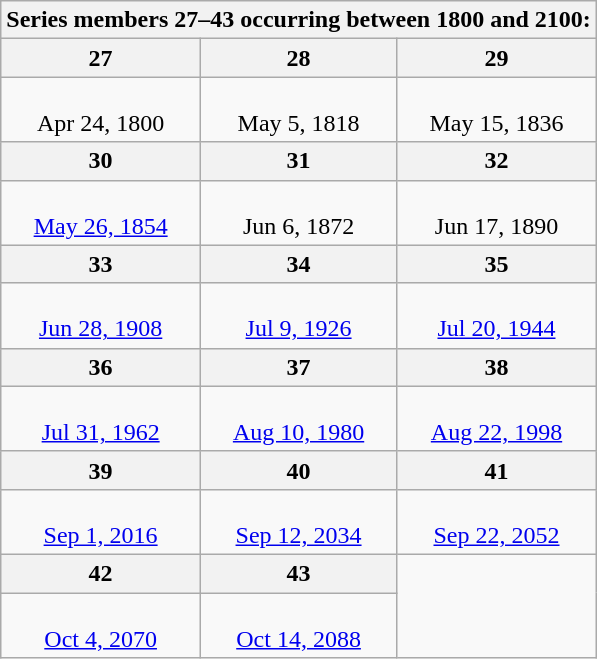<table class="wikitable collapsible collapsed">
<tr>
<th colspan=3>Series members 27–43 occurring between 1800 and 2100:</th>
</tr>
<tr>
<th>27</th>
<th>28</th>
<th>29</th>
</tr>
<tr style="text-align:center;">
<td><br>Apr 24, 1800</td>
<td><br>May 5, 1818</td>
<td><br>May 15, 1836</td>
</tr>
<tr>
<th>30</th>
<th>31</th>
<th>32</th>
</tr>
<tr style="text-align:center;">
<td><br><a href='#'>May 26, 1854</a></td>
<td><br>Jun 6, 1872</td>
<td><br>Jun 17, 1890</td>
</tr>
<tr>
<th>33</th>
<th>34</th>
<th>35</th>
</tr>
<tr style="text-align:center;">
<td><br><a href='#'>Jun 28, 1908</a></td>
<td><br><a href='#'>Jul 9, 1926</a></td>
<td><br><a href='#'>Jul 20, 1944</a></td>
</tr>
<tr>
<th>36</th>
<th>37</th>
<th>38</th>
</tr>
<tr style="text-align:center;">
<td><br><a href='#'>Jul 31, 1962</a></td>
<td><br><a href='#'>Aug 10, 1980</a></td>
<td><br><a href='#'>Aug 22, 1998</a></td>
</tr>
<tr>
<th>39</th>
<th>40</th>
<th>41</th>
</tr>
<tr style="text-align:center;">
<td><br><a href='#'>Sep 1, 2016</a></td>
<td><br><a href='#'>Sep 12, 2034</a></td>
<td><br><a href='#'>Sep 22, 2052</a></td>
</tr>
<tr>
<th>42</th>
<th>43</th>
</tr>
<tr style="text-align:center;">
<td><br><a href='#'>Oct 4, 2070</a></td>
<td><br><a href='#'>Oct 14, 2088</a></td>
</tr>
</table>
